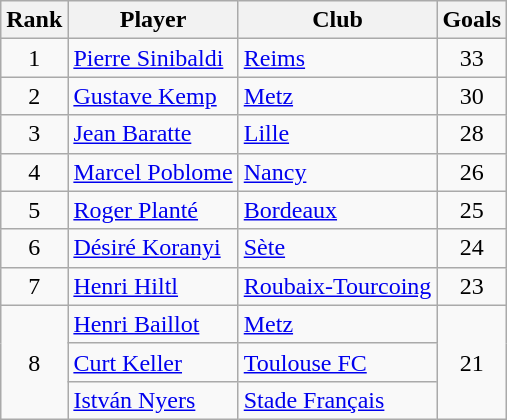<table class="wikitable" style="text-align:center">
<tr>
<th>Rank</th>
<th>Player</th>
<th>Club</th>
<th>Goals</th>
</tr>
<tr>
<td>1</td>
<td align="left"> <a href='#'>Pierre Sinibaldi</a></td>
<td align="left"><a href='#'>Reims</a></td>
<td>33</td>
</tr>
<tr>
<td>2</td>
<td align="left"> <a href='#'>Gustave Kemp</a></td>
<td align="left"><a href='#'>Metz</a></td>
<td>30</td>
</tr>
<tr>
<td>3</td>
<td align="left"> <a href='#'>Jean Baratte</a></td>
<td align="left"><a href='#'>Lille</a></td>
<td>28</td>
</tr>
<tr>
<td>4</td>
<td align="left"> <a href='#'>Marcel Poblome</a></td>
<td align="left"><a href='#'>Nancy</a></td>
<td>26</td>
</tr>
<tr>
<td>5</td>
<td align="left"> <a href='#'>Roger Planté</a></td>
<td align="left"><a href='#'>Bordeaux</a></td>
<td>25</td>
</tr>
<tr>
<td>6</td>
<td align="left">  <a href='#'>Désiré Koranyi</a></td>
<td align="left"><a href='#'>Sète</a></td>
<td>24</td>
</tr>
<tr>
<td>7</td>
<td align="left">  <a href='#'>Henri Hiltl</a></td>
<td align="left"><a href='#'>Roubaix-Tourcoing</a></td>
<td>23</td>
</tr>
<tr>
<td rowspan="3">8</td>
<td align="left"> <a href='#'>Henri Baillot</a></td>
<td align="left"><a href='#'>Metz</a></td>
<td rowspan="3">21</td>
</tr>
<tr>
<td align="left"> <a href='#'>Curt Keller</a></td>
<td align="left"><a href='#'>Toulouse FC</a></td>
</tr>
<tr>
<td align="left"> <a href='#'>István Nyers</a></td>
<td align="left"><a href='#'>Stade Français</a></td>
</tr>
</table>
